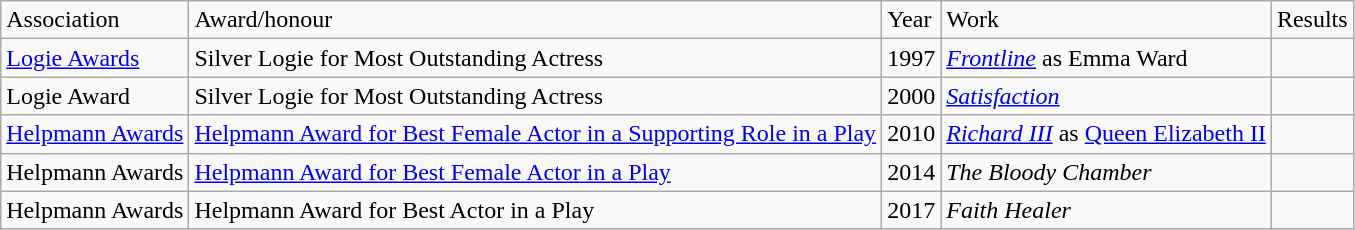<table class="wikitable">
<tr>
<td>Association</td>
<td>Award/honour</td>
<td>Year</td>
<td>Work</td>
<td>Results</td>
</tr>
<tr>
<td><a href='#'>Logie Awards</a></td>
<td>Silver Logie for Most Outstanding Actress</td>
<td>1997</td>
<td><em><a href='#'>Frontline</a></em> as Emma Ward</td>
<td></td>
</tr>
<tr>
<td>Logie Award</td>
<td>Silver Logie for Most Outstanding Actress</td>
<td>2000</td>
<td><em><a href='#'>Satisfaction</a></em></td>
<td></td>
</tr>
<tr>
<td><a href='#'>Helpmann Awards</a></td>
<td><a href='#'>Helpmann Award for Best Female Actor in a Supporting Role in a Play</a></td>
<td>2010</td>
<td><em><a href='#'>Richard III</a></em> as <a href='#'>Queen Elizabeth II</a></td>
<td></td>
</tr>
<tr>
<td>Helpmann Awards</td>
<td><a href='#'>Helpmann Award for Best Female Actor in a Play</a></td>
<td>2014</td>
<td><em>The Bloody Chamber</em></td>
<td></td>
</tr>
<tr>
<td>Helpmann Awards</td>
<td>Helpmann Award for Best Actor in a Play</td>
<td>2017</td>
<td><em>Faith Healer</em></td>
<td></td>
</tr>
</table>
